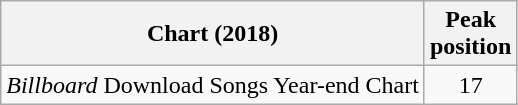<table class="wikitable sortable">
<tr>
<th>Chart (2018)</th>
<th>Peak<br>position</th>
</tr>
<tr>
<td><em>Billboard</em> Download Songs Year-end Chart</td>
<td align="center">17</td>
</tr>
</table>
